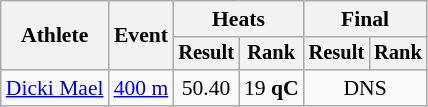<table class="wikitable" style="font-size:90%">
<tr>
<th rowspan=2>Athlete</th>
<th rowspan=2>Event</th>
<th colspan=2>Heats</th>
<th colspan=2>Final</th>
</tr>
<tr style="font-size:95%">
<th>Result</th>
<th>Rank</th>
<th>Result</th>
<th>Rank</th>
</tr>
<tr align=center>
<td align=left><a href='#'>Dicki Mael</a></td>
<td align=left><a href='#'>400 m</a></td>
<td>50.40</td>
<td>19 <strong>qC</strong></td>
<td colspan=2>DNS</td>
</tr>
</table>
